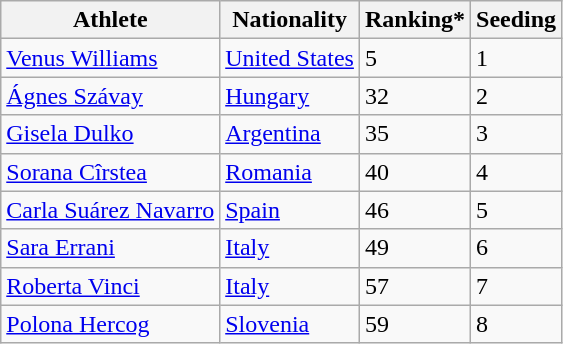<table class="wikitable" border="1">
<tr>
<th>Athlete</th>
<th>Nationality</th>
<th>Ranking*</th>
<th>Seeding</th>
</tr>
<tr>
<td><a href='#'>Venus Williams</a></td>
<td> <a href='#'>United States</a></td>
<td>5</td>
<td>1</td>
</tr>
<tr>
<td><a href='#'>Ágnes Szávay</a></td>
<td> <a href='#'>Hungary</a></td>
<td>32</td>
<td>2</td>
</tr>
<tr>
<td><a href='#'>Gisela Dulko</a></td>
<td> <a href='#'>Argentina</a></td>
<td>35</td>
<td>3</td>
</tr>
<tr>
<td><a href='#'>Sorana Cîrstea</a></td>
<td> <a href='#'>Romania</a></td>
<td>40</td>
<td>4</td>
</tr>
<tr>
<td><a href='#'>Carla Suárez Navarro</a></td>
<td> <a href='#'>Spain</a></td>
<td>46</td>
<td>5</td>
</tr>
<tr>
<td><a href='#'>Sara Errani</a></td>
<td> <a href='#'>Italy</a></td>
<td>49</td>
<td>6</td>
</tr>
<tr>
<td><a href='#'>Roberta Vinci</a></td>
<td> <a href='#'>Italy</a></td>
<td>57</td>
<td>7</td>
</tr>
<tr>
<td><a href='#'>Polona Hercog</a></td>
<td> <a href='#'>Slovenia</a></td>
<td>59</td>
<td>8</td>
</tr>
</table>
